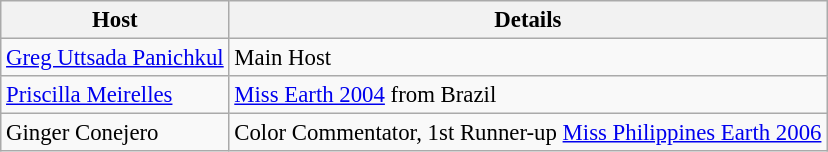<table class="wikitable sortable" style="font-size:95%;">
<tr>
<th>Host</th>
<th>Details</th>
</tr>
<tr>
<td><a href='#'>Greg Uttsada Panichkul</a></td>
<td>Main Host</td>
</tr>
<tr>
<td><a href='#'>Priscilla Meirelles</a></td>
<td><a href='#'>Miss Earth 2004</a> from Brazil</td>
</tr>
<tr>
<td>Ginger Conejero</td>
<td>Color Commentator, 1st Runner-up <a href='#'>Miss Philippines Earth 2006</a></td>
</tr>
</table>
